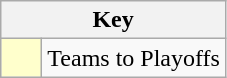<table class="wikitable" style="text-align: center;">
<tr>
<th colspan=2>Key</th>
</tr>
<tr>
<td style="background:#ffffcc; width:20px;"></td>
<td align=left>Teams to Playoffs</td>
</tr>
</table>
